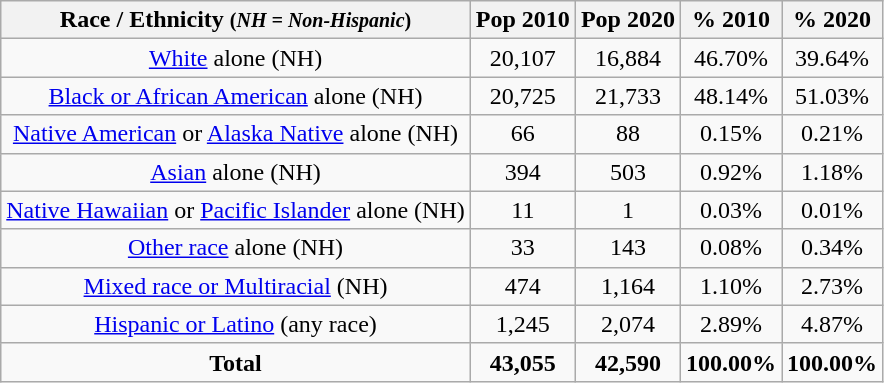<table class="wikitable" style="text-align:center;">
<tr>
<th>Race / Ethnicity <small>(<em>NH = Non-Hispanic</em>)</small></th>
<th>Pop 2010</th>
<th>Pop 2020</th>
<th>% 2010</th>
<th>% 2020</th>
</tr>
<tr>
<td><a href='#'>White</a> alone (NH)</td>
<td>20,107</td>
<td>16,884</td>
<td>46.70%</td>
<td>39.64%</td>
</tr>
<tr>
<td><a href='#'>Black or African American</a> alone (NH)</td>
<td>20,725</td>
<td>21,733</td>
<td>48.14%</td>
<td>51.03%</td>
</tr>
<tr>
<td><a href='#'>Native American</a> or <a href='#'>Alaska Native</a> alone (NH)</td>
<td>66</td>
<td>88</td>
<td>0.15%</td>
<td>0.21%</td>
</tr>
<tr>
<td><a href='#'>Asian</a> alone (NH)</td>
<td>394</td>
<td>503</td>
<td>0.92%</td>
<td>1.18%</td>
</tr>
<tr>
<td><a href='#'>Native Hawaiian</a> or <a href='#'>Pacific Islander</a> alone (NH)</td>
<td>11</td>
<td>1</td>
<td>0.03%</td>
<td>0.01%</td>
</tr>
<tr>
<td><a href='#'>Other race</a> alone (NH)</td>
<td>33</td>
<td>143</td>
<td>0.08%</td>
<td>0.34%</td>
</tr>
<tr>
<td><a href='#'>Mixed race or Multiracial</a> (NH)</td>
<td>474</td>
<td>1,164</td>
<td>1.10%</td>
<td>2.73%</td>
</tr>
<tr>
<td><a href='#'>Hispanic or Latino</a> (any race)</td>
<td>1,245</td>
<td>2,074</td>
<td>2.89%</td>
<td>4.87%</td>
</tr>
<tr>
<td><strong>Total</strong></td>
<td><strong>43,055</strong></td>
<td><strong>42,590</strong></td>
<td><strong>100.00%</strong></td>
<td><strong>100.00%</strong></td>
</tr>
</table>
